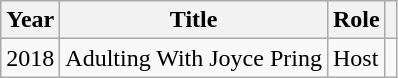<table class="wikitable">
<tr>
<th>Year</th>
<th>Title</th>
<th>Role</th>
<th></th>
</tr>
<tr>
<td>2018</td>
<td>Adulting With Joyce Pring</td>
<td>Host</td>
<td style="text-align:center;"></td>
</tr>
</table>
